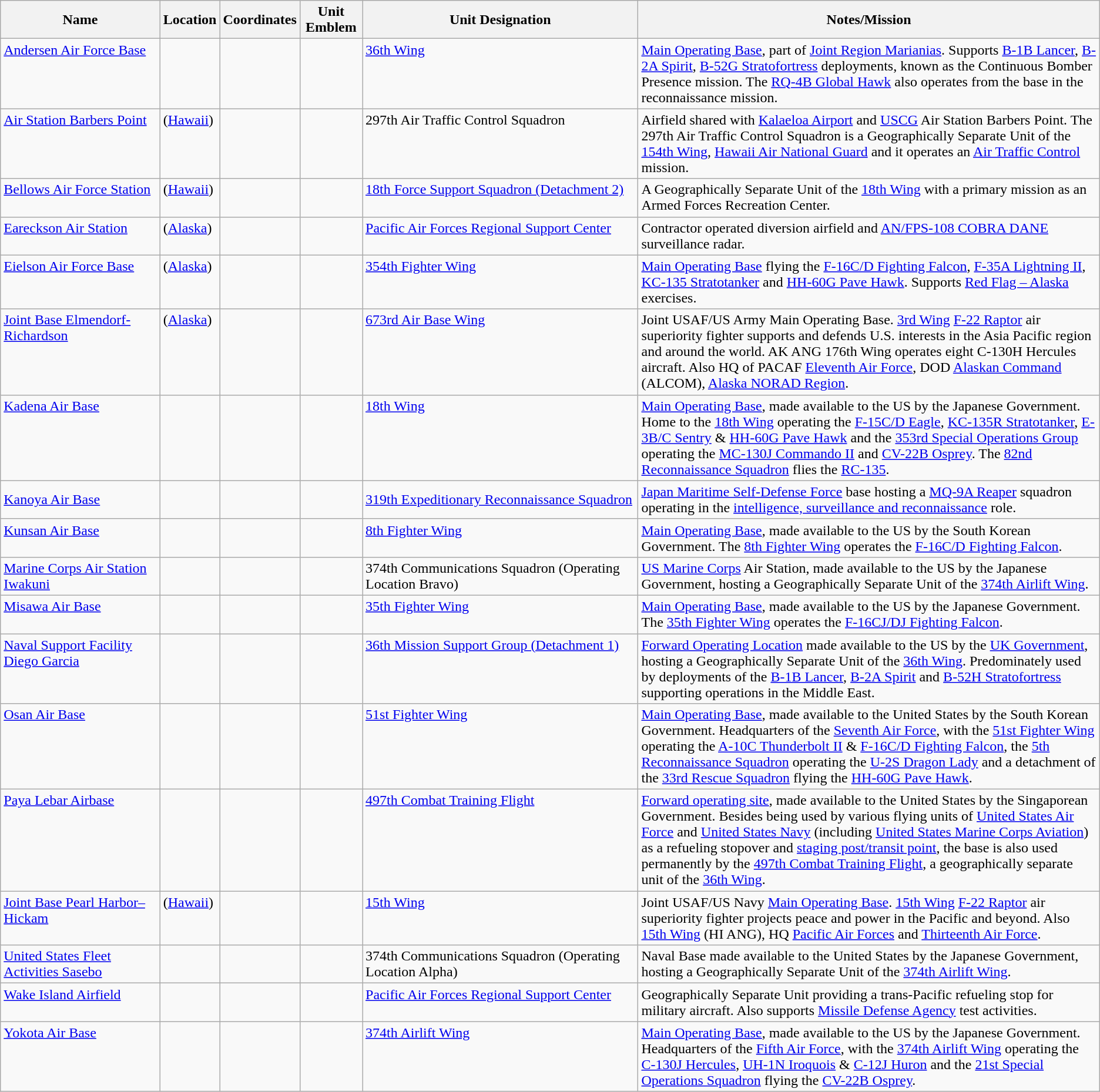<table class="wikitable sortable">
<tr>
<th>Name</th>
<th>Location</th>
<th>Coordinates</th>
<th>Unit Emblem</th>
<th>Unit Designation</th>
<th>Notes/Mission</th>
</tr>
<tr valign="top">
<td style="white-space: nowrap;"><a href='#'>Andersen Air Force Base</a></td>
<td></td>
<td></td>
<td></td>
<td><a href='#'>36th Wing</a></td>
<td><a href='#'>Main Operating Base</a>, part of <a href='#'>Joint Region Marianias</a>. Supports <a href='#'>B-1B Lancer</a>, <a href='#'>B-2A Spirit</a>, <a href='#'>B-52G Stratofortress</a> deployments, known as the Continuous Bomber Presence mission. The <a href='#'>RQ-4B Global Hawk</a> also operates from the base in the reconnaissance mission.</td>
</tr>
<tr valign="top">
<td><a href='#'>Air Station Barbers Point</a></td>
<td> (<a href='#'>Hawaii</a>)</td>
<td></td>
<td></td>
<td>297th Air Traffic Control Squadron</td>
<td>Airfield shared with <a href='#'>Kalaeloa Airport</a> and <a href='#'>USCG</a> Air Station Barbers Point. The 297th Air Traffic Control Squadron is a Geographically Separate Unit of the <a href='#'>154th Wing</a>, <a href='#'>Hawaii Air National Guard</a> and it operates an <a href='#'>Air Traffic Control</a> mission.</td>
</tr>
<tr valign="top">
<td><a href='#'>Bellows Air Force Station</a></td>
<td> (<a href='#'>Hawaii</a>)</td>
<td></td>
<td></td>
<td><a href='#'>18th Force Support Squadron (Detachment 2)</a></td>
<td>A Geographically Separate Unit of the <a href='#'>18th Wing</a> with a primary mission as an Armed Forces Recreation Center.</td>
</tr>
<tr valign="top">
<td><a href='#'>Eareckson Air Station</a></td>
<td> (<a href='#'>Alaska</a>)</td>
<td></td>
<td></td>
<td><a href='#'>Pacific Air Forces Regional Support Center</a></td>
<td>Contractor operated diversion airfield and <a href='#'>AN/FPS-108 COBRA DANE</a> surveillance radar.</td>
</tr>
<tr valign="top">
<td><a href='#'>Eielson Air Force Base</a></td>
<td style="white-space: nowrap;"> (<a href='#'>Alaska</a>)</td>
<td></td>
<td> <br></td>
<td><a href='#'>354th Fighter Wing</a></td>
<td><a href='#'>Main Operating Base</a> flying the <a href='#'>F-16C/D Fighting Falcon</a>, <a href='#'>F-35A Lightning II</a>, <a href='#'>KC-135 Stratotanker</a> and <a href='#'>HH-60G Pave Hawk</a>. Supports <a href='#'>Red Flag – Alaska</a> exercises.</td>
</tr>
<tr valign="top">
<td><a href='#'>Joint Base Elmendorf-Richardson</a></td>
<td> (<a href='#'>Alaska</a>)</td>
<td></td>
<td></td>
<td><a href='#'>673rd Air Base Wing</a></td>
<td>Joint USAF/US Army Main Operating Base. <a href='#'>3rd Wing</a> <a href='#'>F-22 Raptor</a> air superiority fighter supports and defends U.S. interests in the Asia Pacific region and around the world. AK ANG 176th Wing operates eight C-130H Hercules aircraft. Also HQ of PACAF <a href='#'>Eleventh Air Force</a>, DOD <a href='#'>Alaskan Command</a> (ALCOM), <a href='#'>Alaska NORAD Region</a>.</td>
</tr>
<tr valign="top">
<td><a href='#'>Kadena Air Base</a></td>
<td></td>
<td></td>
<td> <br></td>
<td><a href='#'>18th Wing</a></td>
<td><a href='#'>Main Operating Base</a>, made available to the US by the Japanese Government. Home to the <a href='#'>18th Wing</a> operating the <a href='#'>F-15C/D Eagle</a>, <a href='#'>KC-135R Stratotanker</a>, <a href='#'>E-3B/C Sentry</a> & <a href='#'>HH-60G Pave Hawk</a> and the <a href='#'>353rd Special Operations Group</a> operating the <a href='#'>MC-130J Commando II</a> and <a href='#'>CV-22B Osprey</a>. The <a href='#'>82nd Reconnaissance Squadron</a> flies the <a href='#'>RC-135</a>.</td>
</tr>
<tr>
<td><a href='#'>Kanoya Air Base</a></td>
<td></td>
<td></td>
<td></td>
<td><a href='#'>319th Expeditionary Reconnaissance Squadron</a></td>
<td><a href='#'>Japan Maritime Self-Defense Force</a> base hosting a <a href='#'>MQ-9A Reaper</a> squadron operating in the <a href='#'>intelligence, surveillance and reconnaissance</a> role.</td>
</tr>
<tr valign="top">
<td><a href='#'>Kunsan Air Base</a></td>
<td style="white-space: nowrap;"></td>
<td></td>
<td></td>
<td><a href='#'>8th Fighter Wing</a></td>
<td><a href='#'>Main Operating Base</a>, made available to the US by the South Korean Government. The <a href='#'>8th Fighter Wing</a> operates the <a href='#'>F-16C/D Fighting Falcon</a>.</td>
</tr>
<tr valign="top">
<td><a href='#'>Marine Corps Air Station Iwakuni</a></td>
<td></td>
<td></td>
<td></td>
<td>374th Communications Squadron (Operating Location Bravo)</td>
<td><a href='#'>US Marine Corps</a> Air Station, made available to the US by the Japanese Government, hosting a Geographically Separate Unit of the <a href='#'>374th Airlift Wing</a>.</td>
</tr>
<tr valign="top">
<td><a href='#'>Misawa Air Base</a></td>
<td></td>
<td></td>
<td></td>
<td><a href='#'>35th Fighter Wing</a></td>
<td><a href='#'>Main Operating Base</a>, made available to the US by the Japanese Government. The <a href='#'>35th Fighter Wing</a> operates the <a href='#'>F-16CJ/DJ Fighting Falcon</a>.</td>
</tr>
<tr valign="top">
<td><a href='#'>Naval Support Facility Diego Garcia</a></td>
<td style="white-space: nowrap;"></td>
<td></td>
<td></td>
<td style="white-space: nowrap;"><a href='#'>36th Mission Support Group (Detachment 1)</a></td>
<td><a href='#'>Forward Operating Location</a> made available to the US by the <a href='#'>UK Government</a>, hosting a Geographically Separate Unit of the <a href='#'>36th Wing</a>. Predominately used by deployments of the <a href='#'>B-1B Lancer</a>, <a href='#'>B-2A Spirit</a> and <a href='#'>B-52H Stratofortress</a> supporting operations in the Middle East.</td>
</tr>
<tr valign="top">
<td><a href='#'>Osan Air Base</a></td>
<td></td>
<td></td>
<td></td>
<td><a href='#'>51st Fighter Wing</a> <br></td>
<td><a href='#'>Main Operating Base</a>, made available to the United States by the South Korean Government. Headquarters of the <a href='#'>Seventh Air Force</a>, with the <a href='#'>51st Fighter Wing</a> operating the <a href='#'>A-10C Thunderbolt II</a> & <a href='#'>F-16C/D Fighting Falcon</a>, the <a href='#'>5th Reconnaissance Squadron</a> operating the <a href='#'>U-2S Dragon Lady</a> and a detachment of the <a href='#'>33rd Rescue Squadron</a> flying the <a href='#'>HH-60G Pave Hawk</a>.</td>
</tr>
<tr valign="top">
<td><a href='#'>Paya Lebar Airbase</a></td>
<td></td>
<td></td>
<td></td>
<td><a href='#'>497th Combat Training Flight</a> <br></td>
<td><a href='#'>Forward operating site</a>, made available to the United States by the Singaporean Government. Besides being used by various flying units of <a href='#'>United States Air Force</a> and <a href='#'>United States Navy</a> (including <a href='#'>United States Marine Corps Aviation</a>) as a refueling stopover and <a href='#'>staging post/transit point</a>, the base is also used permanently by the <a href='#'>497th Combat Training Flight</a>, a geographically separate unit of the <a href='#'>36th Wing</a>.</td>
</tr>
<tr valign="top">
<td><a href='#'>Joint Base Pearl Harbor–Hickam</a></td>
<td> (<a href='#'>Hawaii</a>)</td>
<td></td>
<td></td>
<td><a href='#'>15th Wing</a></td>
<td>Joint USAF/US Navy <a href='#'>Main Operating Base</a>. <a href='#'>15th Wing</a> <a href='#'>F-22 Raptor</a> air superiority fighter projects peace and power in the Pacific and beyond. Also <a href='#'>15th Wing</a> (HI ANG), HQ <a href='#'>Pacific Air Forces</a> and <a href='#'>Thirteenth Air Force</a>.</td>
</tr>
<tr valign="top">
<td><a href='#'>United States Fleet Activities Sasebo</a></td>
<td></td>
<td></td>
<td></td>
<td>374th Communications Squadron (Operating Location Alpha)</td>
<td>Naval Base made available to the United States by the Japanese Government, hosting a Geographically Separate Unit of the <a href='#'>374th Airlift Wing</a>.</td>
</tr>
<tr valign="top">
<td style="white-space: nowrap;"><a href='#'>Wake Island Airfield</a></td>
<td></td>
<td></td>
<td></td>
<td><a href='#'>Pacific Air Forces Regional Support Center</a></td>
<td>Geographically Separate Unit providing a trans-Pacific refueling stop for military aircraft. Also supports <a href='#'>Missile Defense Agency</a> test activities.</td>
</tr>
<tr valign="top">
<td><a href='#'>Yokota Air Base</a></td>
<td></td>
<td></td>
<td></td>
<td><a href='#'>374th Airlift Wing</a></td>
<td><a href='#'>Main Operating Base</a>, made available to the US by the Japanese Government. Headquarters of the <a href='#'>Fifth Air Force</a>, with the <a href='#'>374th Airlift Wing</a> operating the <a href='#'>C-130J Hercules</a>, <a href='#'>UH-1N Iroquois</a> & <a href='#'>C-12J Huron</a> and the <a href='#'>21st Special Operations Squadron</a> flying the <a href='#'>CV-22B Osprey</a>.</td>
</tr>
</table>
